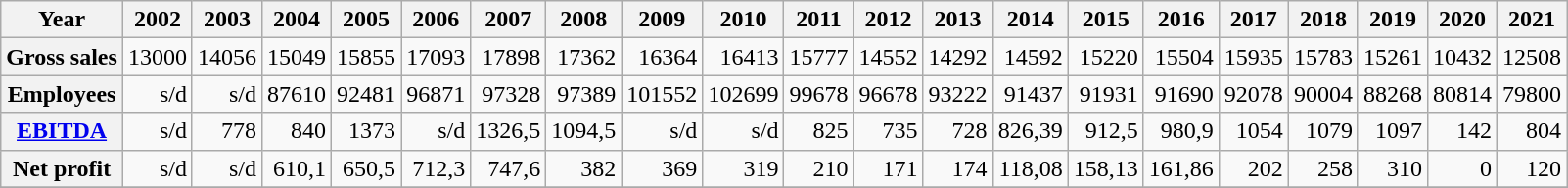<table class="wikitable" style="text-align:right">
<tr>
<th scope="row">Year</th>
<th>2002</th>
<th>2003</th>
<th>2004</th>
<th>2005</th>
<th>2006</th>
<th>2007</th>
<th>2008</th>
<th>2009</th>
<th>2010</th>
<th>2011</th>
<th>2012</th>
<th>2013</th>
<th>2014</th>
<th>2015</th>
<th>2016</th>
<th>2017</th>
<th>2018</th>
<th>2019</th>
<th>2020</th>
<th>2021</th>
</tr>
<tr>
<th scope="row">Gross sales</th>
<td>13000</td>
<td>14056</td>
<td>15049</td>
<td>15855</td>
<td>17093</td>
<td>17898</td>
<td>17362</td>
<td>16364</td>
<td>16413</td>
<td>15777</td>
<td>14552</td>
<td>14292</td>
<td>14592</td>
<td>15220</td>
<td>15504</td>
<td>15935</td>
<td>15783</td>
<td>15261</td>
<td>10432</td>
<td>12508</td>
</tr>
<tr>
<th scope="row">Employees</th>
<td>s/d</td>
<td>s/d</td>
<td>87610</td>
<td>92481</td>
<td>96871</td>
<td>97328</td>
<td>97389</td>
<td>101552</td>
<td>102699</td>
<td>99678</td>
<td>96678</td>
<td>93222</td>
<td>91437</td>
<td>91931</td>
<td>91690</td>
<td>92078</td>
<td>90004</td>
<td>88268</td>
<td>80814</td>
<td>79800</td>
</tr>
<tr>
<th scope="row"><a href='#'>EBITDA</a></th>
<td>s/d</td>
<td>778</td>
<td>840</td>
<td>1373</td>
<td>s/d</td>
<td>1326,5</td>
<td>1094,5</td>
<td>s/d</td>
<td>s/d</td>
<td>825</td>
<td>735</td>
<td>728</td>
<td>826,39</td>
<td>912,5</td>
<td>980,9</td>
<td>1054</td>
<td>1079</td>
<td>1097</td>
<td>142</td>
<td>804</td>
</tr>
<tr>
<th scope="row">Net profit</th>
<td>s/d</td>
<td>s/d</td>
<td>610,1</td>
<td>650,5</td>
<td>712,3</td>
<td>747,6</td>
<td>382</td>
<td>369</td>
<td>319</td>
<td>210</td>
<td>171</td>
<td>174</td>
<td>118,08</td>
<td>158,13</td>
<td>161,86</td>
<td>202</td>
<td>258</td>
<td>310</td>
<td>0</td>
<td>120</td>
</tr>
<tr>
</tr>
</table>
